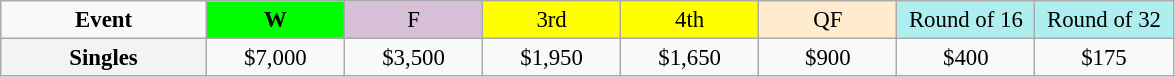<table class=wikitable style=font-size:95%;text-align:center>
<tr>
<td style="width:130px"><strong>Event</strong></td>
<td style="width:85px; background:lime"><strong>W</strong></td>
<td style="width:85px; background:thistle">F</td>
<td style="width:85px; background:#ffff00">3rd</td>
<td style="width:85px; background:#ffff00">4th</td>
<td style="width:85px; background:#ffebcd">QF</td>
<td style="width:85px; background:#afeeee">Round of 16</td>
<td style="width:85px; background:#afeeee">Round of 32</td>
</tr>
<tr>
<th style=background:#f3f3f3>Singles </th>
<td>$7,000</td>
<td>$3,500</td>
<td>$1,950</td>
<td>$1,650</td>
<td>$900</td>
<td>$400</td>
<td>$175</td>
</tr>
</table>
